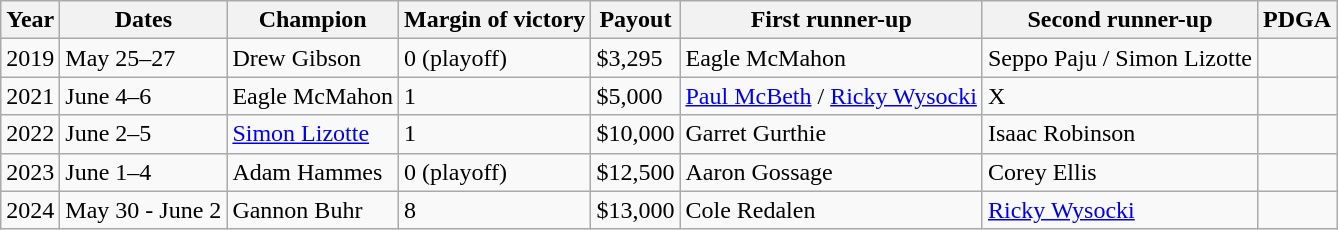<table class="wikitable">
<tr>
<th>Year</th>
<th>Dates</th>
<th>Champion</th>
<th>Margin of victory</th>
<th>Payout</th>
<th>First runner-up</th>
<th>Second runner-up</th>
<th>PDGA</th>
</tr>
<tr>
<td>2019</td>
<td>May 25–27</td>
<td>Drew Gibson</td>
<td>0 (playoff)</td>
<td>$3,295</td>
<td>Eagle McMahon</td>
<td>Seppo Paju / Simon Lizotte</td>
<td></td>
</tr>
<tr>
<td>2021</td>
<td>June 4–6</td>
<td>Eagle McMahon</td>
<td>1</td>
<td>$5,000</td>
<td><a href='#'>Paul McBeth</a> / <a href='#'>Ricky Wysocki</a></td>
<td>X</td>
<td></td>
</tr>
<tr>
<td>2022</td>
<td>June 2–5</td>
<td><a href='#'>Simon Lizotte</a></td>
<td>1</td>
<td>$10,000</td>
<td>Garret Gurthie</td>
<td>Isaac Robinson</td>
<td></td>
</tr>
<tr>
<td>2023</td>
<td>June 1–4</td>
<td>Adam Hammes</td>
<td>0 (playoff)</td>
<td>$12,500</td>
<td>Aaron Gossage</td>
<td>Corey Ellis</td>
<td></td>
</tr>
<tr>
<td>2024</td>
<td>May 30 - June 2</td>
<td>Gannon Buhr</td>
<td>8</td>
<td>$13,000</td>
<td>Cole Redalen</td>
<td><a href='#'>Ricky Wysocki</a></td>
<td></td>
</tr>
</table>
